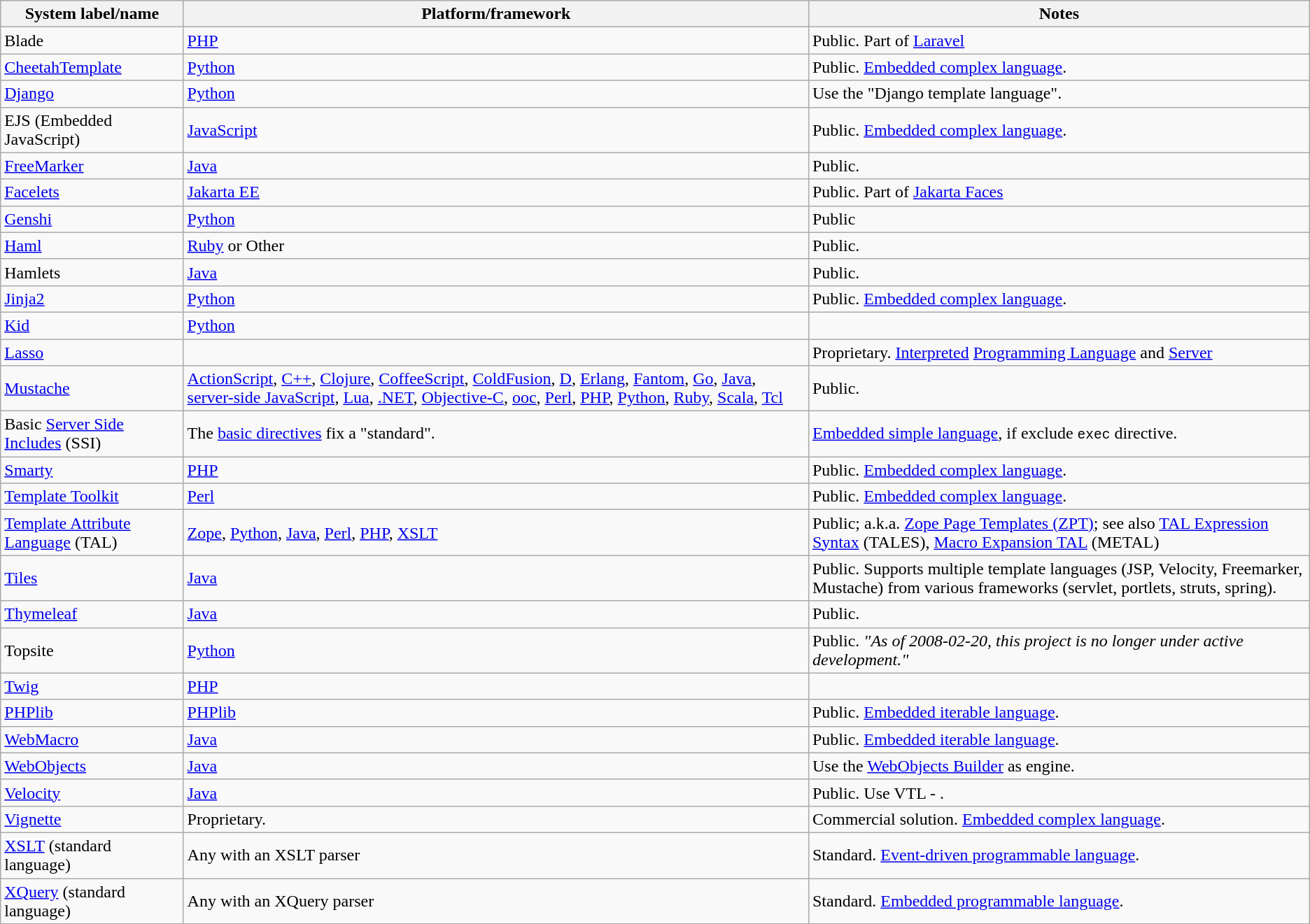<table class="wikitable sortable">
<tr>
<th>System label/name</th>
<th>Platform/framework</th>
<th>Notes</th>
</tr>
<tr>
<td>Blade</td>
<td><a href='#'>PHP</a></td>
<td>Public. Part of <a href='#'>Laravel</a></td>
</tr>
<tr>
<td><a href='#'>CheetahTemplate</a></td>
<td><a href='#'>Python</a></td>
<td>Public. <a href='#'>Embedded complex language</a>.</td>
</tr>
<tr>
<td><a href='#'>Django</a></td>
<td><a href='#'>Python</a></td>
<td>Use the "Django template language".</td>
</tr>
<tr>
<td>EJS (Embedded JavaScript)</td>
<td><a href='#'>JavaScript</a></td>
<td>Public. <a href='#'>Embedded complex language</a>.</td>
</tr>
<tr>
<td><a href='#'>FreeMarker</a></td>
<td><a href='#'>Java</a></td>
<td>Public.</td>
</tr>
<tr>
<td><a href='#'>Facelets</a></td>
<td><a href='#'>Jakarta EE</a></td>
<td>Public. Part of <a href='#'>Jakarta Faces</a></td>
</tr>
<tr>
<td><a href='#'>Genshi</a></td>
<td><a href='#'>Python</a></td>
<td>Public</td>
</tr>
<tr>
<td><a href='#'>Haml</a></td>
<td><a href='#'>Ruby</a> or Other</td>
<td>Public.</td>
</tr>
<tr>
<td>Hamlets</td>
<td><a href='#'>Java</a></td>
<td>Public.</td>
</tr>
<tr>
<td><a href='#'>Jinja2</a></td>
<td><a href='#'>Python</a></td>
<td>Public. <a href='#'>Embedded complex language</a>.</td>
</tr>
<tr>
<td><a href='#'>Kid</a></td>
<td><a href='#'>Python</a></td>
<td></td>
</tr>
<tr>
<td><a href='#'>Lasso</a></td>
<td></td>
<td>Proprietary. <a href='#'>Interpreted</a> <a href='#'>Programming Language</a> and <a href='#'>Server</a></td>
</tr>
<tr>
<td><a href='#'>Mustache</a></td>
<td><a href='#'>ActionScript</a>, <a href='#'>C++</a>, <a href='#'>Clojure</a>, <a href='#'>CoffeeScript</a>, <a href='#'>ColdFusion</a>, <a href='#'>D</a>, <a href='#'>Erlang</a>, <a href='#'>Fantom</a>, <a href='#'>Go</a>, <a href='#'>Java</a>, <a href='#'>server-side JavaScript</a>, <a href='#'>Lua</a>, <a href='#'>.NET</a>, <a href='#'>Objective-C</a>, <a href='#'>ooc</a>, <a href='#'>Perl</a>, <a href='#'>PHP</a>, <a href='#'>Python</a>, <a href='#'>Ruby</a>, <a href='#'>Scala</a>, <a href='#'>Tcl</a></td>
<td>Public.</td>
</tr>
<tr>
<td>Basic <a href='#'>Server Side Includes</a> (SSI)</td>
<td>The <a href='#'>basic directives</a> fix a "standard".</td>
<td><a href='#'>Embedded simple language</a>, if exclude <code>exec</code> directive.</td>
</tr>
<tr>
<td><a href='#'>Smarty</a></td>
<td><a href='#'>PHP</a></td>
<td>Public. <a href='#'>Embedded complex language</a>.</td>
</tr>
<tr>
<td><a href='#'>Template Toolkit</a></td>
<td><a href='#'>Perl</a></td>
<td>Public. <a href='#'>Embedded complex language</a>.</td>
</tr>
<tr>
<td><a href='#'>Template Attribute Language</a> (TAL)</td>
<td><a href='#'>Zope</a>, <a href='#'>Python</a>, <a href='#'>Java</a>, <a href='#'>Perl</a>, <a href='#'>PHP</a>, <a href='#'>XSLT</a></td>
<td>Public; a.k.a. <a href='#'>Zope Page Templates (ZPT)</a>; see also <a href='#'>TAL Expression Syntax</a> (TALES), <a href='#'>Macro Expansion TAL</a> (METAL)</td>
</tr>
<tr>
<td><a href='#'>Tiles</a></td>
<td><a href='#'>Java</a></td>
<td>Public. Supports multiple template languages (JSP, Velocity, Freemarker, Mustache) from various frameworks (servlet, portlets, struts, spring).</td>
</tr>
<tr>
<td><a href='#'>Thymeleaf</a></td>
<td><a href='#'>Java</a></td>
<td>Public.</td>
</tr>
<tr>
<td>Topsite</td>
<td><a href='#'>Python</a></td>
<td>Public. <em>"As of 2008-02-20, this project is no longer under active development."</em></td>
</tr>
<tr>
<td><a href='#'>Twig</a></td>
<td><a href='#'>PHP</a></td>
<td></td>
</tr>
<tr>
<td><a href='#'>PHPlib</a></td>
<td><a href='#'>PHPlib</a></td>
<td>Public. <a href='#'>Embedded iterable language</a>.</td>
</tr>
<tr>
<td><a href='#'>WebMacro</a></td>
<td><a href='#'>Java</a></td>
<td>Public. <a href='#'>Embedded iterable language</a>.</td>
</tr>
<tr>
<td><a href='#'>WebObjects</a></td>
<td><a href='#'>Java</a></td>
<td>Use the <a href='#'>WebObjects Builder</a> as engine.</td>
</tr>
<tr>
<td><a href='#'>Velocity</a></td>
<td><a href='#'>Java</a></td>
<td>Public. Use VTL - .</td>
</tr>
<tr>
<td><a href='#'>Vignette</a></td>
<td>Proprietary.</td>
<td>Commercial solution. <a href='#'>Embedded complex language</a>.</td>
</tr>
<tr>
<td><a href='#'>XSLT</a> (standard language)</td>
<td>Any with an XSLT parser</td>
<td>Standard. <a href='#'>Event-driven programmable language</a>.</td>
</tr>
<tr>
<td><a href='#'>XQuery</a> (standard language)</td>
<td>Any with an XQuery parser</td>
<td>Standard. <a href='#'>Embedded programmable language</a>.</td>
</tr>
</table>
